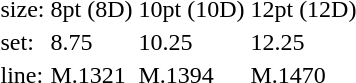<table style="margin-left:40px;">
<tr>
<td>size:</td>
<td>8pt (8D)</td>
<td>10pt (10D)</td>
<td>12pt (12D)</td>
</tr>
<tr>
<td>set:</td>
<td>8.75</td>
<td>10.25</td>
<td>12.25</td>
</tr>
<tr>
<td>line:</td>
<td>M.1321</td>
<td>M.1394</td>
<td>M.1470</td>
</tr>
</table>
